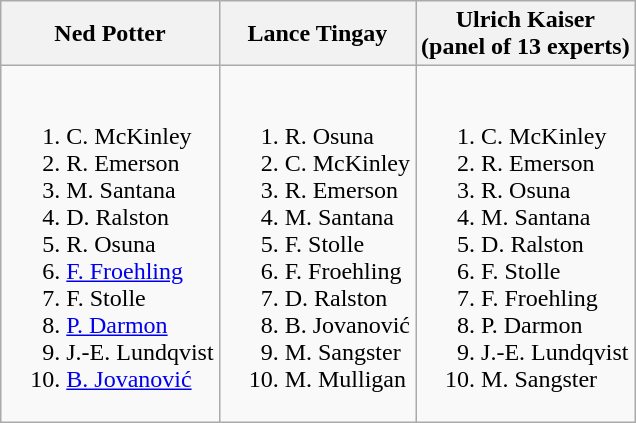<table class="wikitable">
<tr>
<th>Ned Potter</th>
<th>Lance Tingay<strong></strong></th>
<th>Ulrich Kaiser<em></em><br>(panel of 13 experts)</th>
</tr>
<tr style="vertical-align: top;">
<td style="white-space: nowrap;"><br><ol><li> C. McKinley</li><li> R. Emerson</li><li> M. Santana</li><li> D. Ralston</li><li> R. Osuna</li><li> <a href='#'>F. Froehling</a></li><li> F. Stolle</li><li> <a href='#'>P. Darmon</a></li><li> J.-E. Lundqvist</li><li> <a href='#'>B. Jovanović</a></li></ol></td>
<td style="white-space: nowrap;"><br><ol><li> R. Osuna</li><li> C. McKinley</li><li> R. Emerson</li><li> M. Santana</li><li> F. Stolle</li><li> F. Froehling</li><li> D. Ralston</li><li> B. Jovanović</li><li> M. Sangster</li><li> M. Mulligan</li></ol></td>
<td style="white-space: nowrap;"><br><ol><li> C. McKinley</li><li> R. Emerson</li><li> R. Osuna</li><li> M. Santana</li><li> D. Ralston</li><li> F. Stolle</li><li> F. Froehling</li><li> P. Darmon</li><li> J.-E. Lundqvist</li><li> M. Sangster</li></ol></td>
</tr>
</table>
